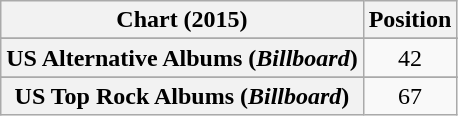<table class="wikitable plainrowheaders" style="text-align:center">
<tr>
<th scope="col">Chart (2015)</th>
<th scope="col">Position</th>
</tr>
<tr>
</tr>
<tr>
<th scope="row">US Alternative Albums (<em>Billboard</em>)</th>
<td style="text-align:center;">42</td>
</tr>
<tr>
</tr>
<tr>
<th scope="row">US Top Rock Albums (<em>Billboard</em>)</th>
<td>67</td>
</tr>
</table>
